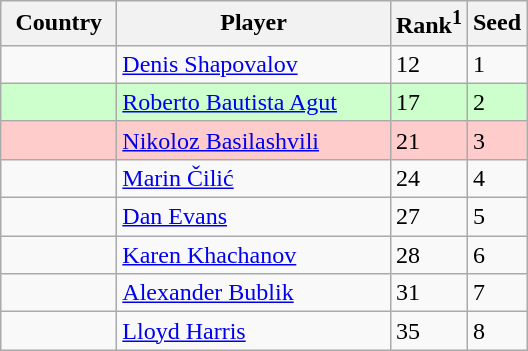<table class="sortable wikitable">
<tr>
<th width="70">Country</th>
<th width="175">Player</th>
<th>Rank<sup>1</sup></th>
<th>Seed</th>
</tr>
<tr>
<td></td>
<td><a href='#'>Denis Shapovalov</a></td>
<td>12</td>
<td>1</td>
</tr>
<tr style="background:#cfc;">
<td></td>
<td><a href='#'>Roberto Bautista Agut</a></td>
<td>17</td>
<td>2</td>
</tr>
<tr style="background:#fcc;">
<td></td>
<td><a href='#'>Nikoloz Basilashvili</a></td>
<td>21</td>
<td>3</td>
</tr>
<tr>
<td></td>
<td><a href='#'>Marin Čilić</a></td>
<td>24</td>
<td>4</td>
</tr>
<tr>
<td></td>
<td><a href='#'>Dan Evans</a></td>
<td>27</td>
<td>5</td>
</tr>
<tr>
<td></td>
<td><a href='#'>Karen Khachanov</a></td>
<td>28</td>
<td>6</td>
</tr>
<tr>
<td></td>
<td><a href='#'>Alexander Bublik</a></td>
<td>31</td>
<td>7</td>
</tr>
<tr>
<td></td>
<td><a href='#'>Lloyd Harris</a></td>
<td>35</td>
<td>8</td>
</tr>
</table>
